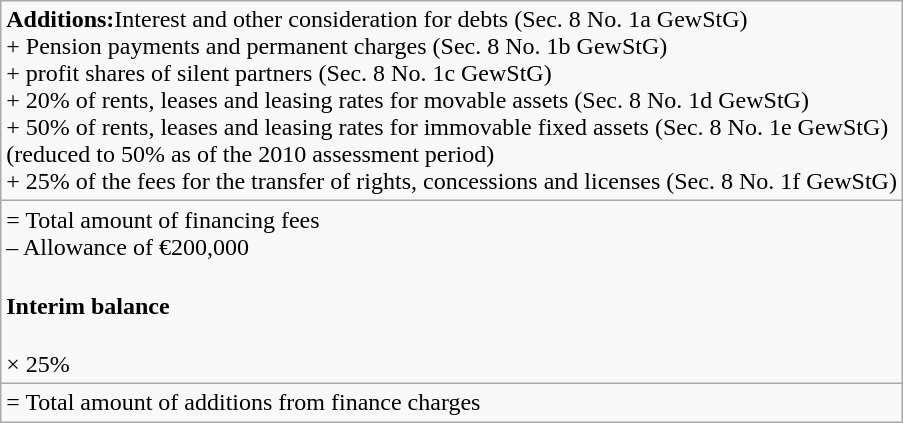<table class="wikitable">
<tr>
<td><strong>Additions:</strong>Interest and other consideration for debts (Sec. 8 No. 1a GewStG)<br>+ Pension payments and permanent charges (Sec. 8 No. 1b GewStG)<br>+ profit shares of silent partners (Sec. 8 No. 1c GewStG)<br>+ 20% of rents, leases and leasing rates for movable assets (Sec. 8 No. 1d GewStG)<br>+ 50% of rents, leases and leasing rates for immovable fixed assets (Sec. 8 No. 1e GewStG)<br>(reduced to 50% as of the 2010 assessment period)<br>+ 25% of the fees for the transfer of rights, concessions and licenses (Sec. 8 No. 1f GewStG)</td>
</tr>
<tr>
<td>= Total amount of financing fees<br>– Allowance of €200,000<h4>Interim balance</h4>× 25%</td>
</tr>
<tr>
<td>= Total amount of additions from finance charges</td>
</tr>
</table>
